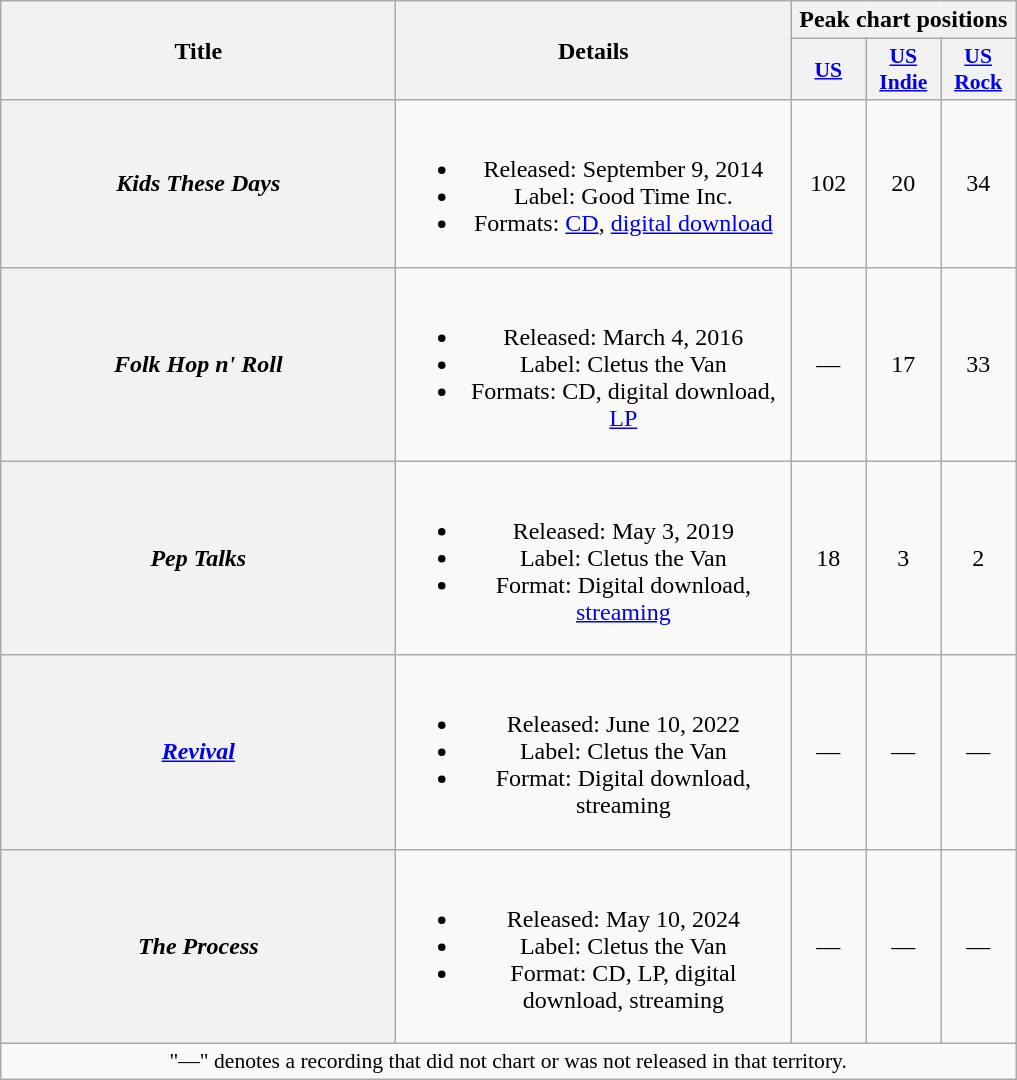<table class="wikitable plainrowheaders" style="text-align:center;">
<tr>
<th scope="col" rowspan="2" style="width:16em;">Title</th>
<th scope="col" rowspan="2" style="width:16em;">Details</th>
<th scope="col" colspan="3">Peak chart positions</th>
</tr>
<tr>
<th style="width:3em; font-size:90%"><a href='#'>US</a><br></th>
<th style="width:3em; font-size:90%"><a href='#'>US<br>Indie</a><br></th>
<th style="width:3em; font-size:90%"><a href='#'>US<br>Rock</a><br></th>
</tr>
<tr>
<th scope="row"><em>Kids These Days</em></th>
<td><br><ul><li>Released: September 9, 2014</li><li>Label: Good Time Inc.</li><li>Formats: <a href='#'>CD</a>, <a href='#'>digital download</a></li></ul></td>
<td>102</td>
<td>20</td>
<td>34</td>
</tr>
<tr>
<th scope="row"><em>Folk Hop n' Roll</em></th>
<td><br><ul><li>Released: March 4, 2016</li><li>Label: Cletus the Van</li><li>Formats: CD, digital download, <a href='#'>LP</a></li></ul></td>
<td>—</td>
<td>17</td>
<td>33</td>
</tr>
<tr>
<th scope="row"><em>Pep Talks</em></th>
<td><br><ul><li>Released: May 3, 2019</li><li>Label: Cletus the Van</li><li>Format: Digital download, <a href='#'>streaming</a></li></ul></td>
<td>18</td>
<td>3</td>
<td>2</td>
</tr>
<tr>
<th scope="row"><em><a href='#'>Revival</a></em></th>
<td><br><ul><li>Released: June 10, 2022</li><li>Label: Cletus the Van</li><li>Format: Digital download, streaming</li></ul></td>
<td>—</td>
<td>—</td>
<td 2>—</td>
</tr>
<tr>
<th scope="row"><em>The Process</em></th>
<td><br><ul><li>Released: May 10, 2024</li><li>Label: Cletus the Van</li><li>Format: CD, LP, digital download, streaming</li></ul></td>
<td>—</td>
<td>—</td>
<td —>—</td>
</tr>
<tr>
<td colspan="11" style="font-size:90%">"—" denotes a recording that did not chart or was not released in that territory.</td>
</tr>
</table>
